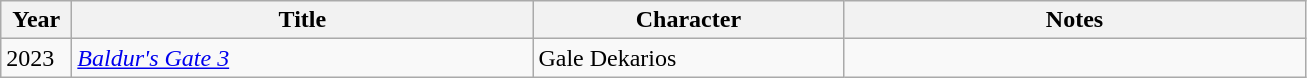<table class="wikitable">
<tr>
<th scope="col" width="40">Year</th>
<th scope="col" width="300">Title</th>
<th scope="col" width="200">Character</th>
<th scope="col" width="300">Notes</th>
</tr>
<tr>
<td>2023</td>
<td><em><a href='#'>Baldur's Gate 3 </a></em></td>
<td>Gale Dekarios</td>
<td></td>
</tr>
</table>
